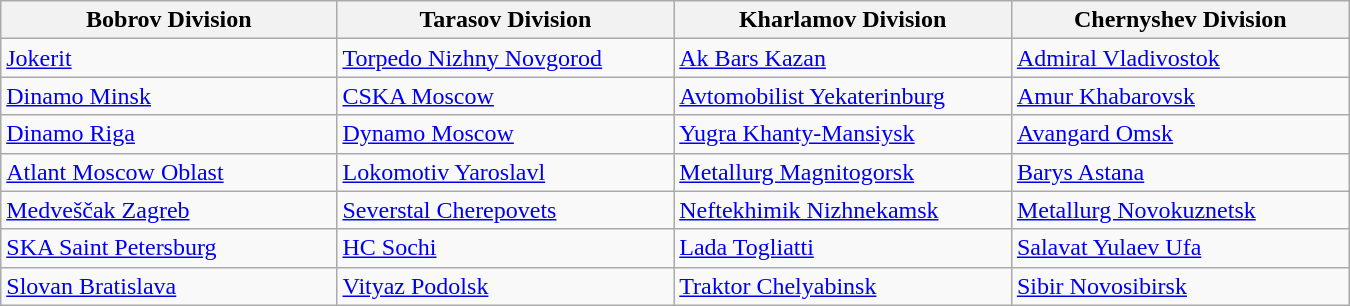<table class="wikitable" width="900px">
<tr>
<th width="225px">Bobrov Division</th>
<th width="225px">Tarasov Division</th>
<th width="225px">Kharlamov Division</th>
<th width="225px">Chernyshev Division</th>
</tr>
<tr>
<td> <a href='#'>Jokerit</a></td>
<td> <a href='#'>Torpedo Nizhny Novgorod</a></td>
<td> <a href='#'>Ak Bars Kazan</a></td>
<td> <a href='#'>Admiral Vladivostok</a></td>
</tr>
<tr>
<td> <a href='#'>Dinamo Minsk</a></td>
<td> <a href='#'>CSKA Moscow</a></td>
<td> <a href='#'>Avtomobilist Yekaterinburg</a></td>
<td> <a href='#'>Amur Khabarovsk</a></td>
</tr>
<tr>
<td> <a href='#'>Dinamo Riga</a></td>
<td> <a href='#'>Dynamo Moscow</a></td>
<td> <a href='#'>Yugra Khanty-Mansiysk</a></td>
<td> <a href='#'>Avangard Omsk</a></td>
</tr>
<tr>
<td> <a href='#'>Atlant Moscow Oblast</a></td>
<td> <a href='#'>Lokomotiv Yaroslavl</a></td>
<td> <a href='#'>Metallurg Magnitogorsk</a></td>
<td> <a href='#'>Barys Astana</a></td>
</tr>
<tr>
<td> <a href='#'>Medveščak Zagreb</a></td>
<td> <a href='#'>Severstal Cherepovets</a></td>
<td> <a href='#'>Neftekhimik Nizhnekamsk</a></td>
<td> <a href='#'>Metallurg Novokuznetsk</a></td>
</tr>
<tr>
<td> <a href='#'>SKA Saint Petersburg</a></td>
<td> <a href='#'>HC Sochi</a></td>
<td> <a href='#'>Lada Togliatti</a></td>
<td> <a href='#'>Salavat Yulaev Ufa</a></td>
</tr>
<tr>
<td> <a href='#'>Slovan Bratislava</a></td>
<td> <a href='#'>Vityaz Podolsk</a></td>
<td> <a href='#'>Traktor Chelyabinsk</a></td>
<td> <a href='#'>Sibir Novosibirsk</a></td>
</tr>
</table>
